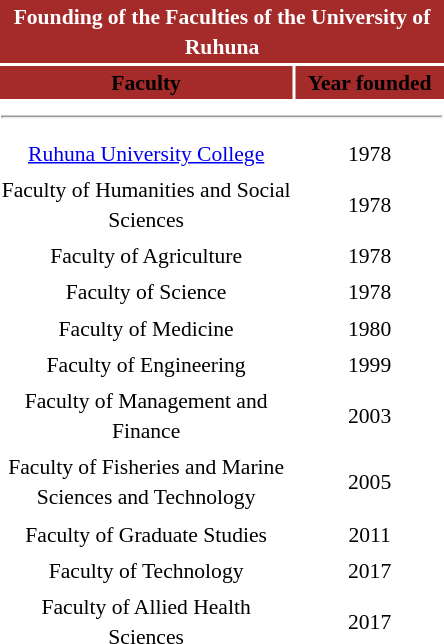<table class="toccolours" style="float:right; margin-left:1em; font-size:90%; line-height:1.4em; width:300px;">
<tr>
<th colspan="2" style="background:Brown; color:white; font-weight:bold"><strong>Founding of the Faculties of the University of Ruhuna</strong></th>
</tr>
<tr style="text-align:center; font-weight:bold;">
<td style="background:Brown; width:200px"><strong>Faculty</strong></td>
<td style="background:Brown; width:100px"><strong>Year founded</strong></td>
</tr>
<tr>
<td colspan="2"><hr></td>
</tr>
<tr>
</tr>
<tr align="center">
<td><a href='#'>Ruhuna University College</a></td>
<td>1978</td>
</tr>
<tr align="center">
<td>Faculty of Humanities and Social Sciences</td>
<td>1978</td>
</tr>
<tr align="center">
<td>Faculty of Agriculture</td>
<td>1978</td>
</tr>
<tr align="center">
<td>Faculty of Science</td>
<td>1978</td>
</tr>
<tr align="center">
<td>Faculty of Medicine</td>
<td>1980</td>
</tr>
<tr align="center">
<td>Faculty of Engineering</td>
<td>1999</td>
</tr>
<tr align="center">
<td>Faculty of Management and Finance</td>
<td>2003</td>
</tr>
<tr align="center">
<td>Faculty of Fisheries and Marine Sciences and Technology</td>
<td>2005</td>
</tr>
<tr align="center">
<td>Faculty of Graduate Studies</td>
<td>2011</td>
</tr>
<tr align="center">
<td>Faculty of Technology</td>
<td>2017</td>
</tr>
<tr align="center">
<td>Faculty of Allied Health Sciences</td>
<td>2017</td>
</tr>
</table>
